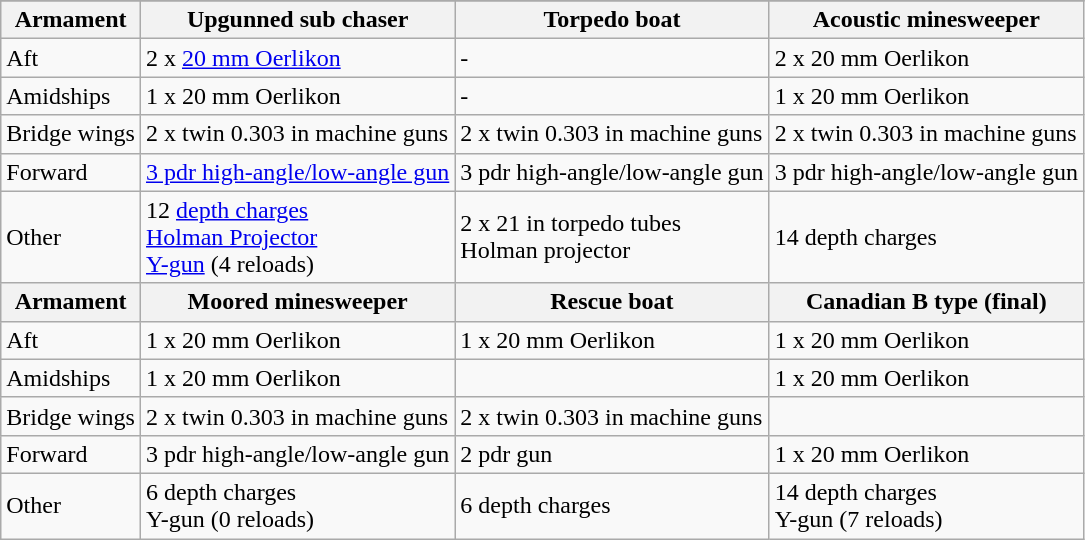<table class="wikitable">
<tr>
</tr>
<tr>
<th>Armament</th>
<th>Upgunned sub chaser</th>
<th>Torpedo boat</th>
<th>Acoustic minesweeper</th>
</tr>
<tr>
<td>Aft</td>
<td>2 x <a href='#'>20 mm Oerlikon</a></td>
<td>-</td>
<td>2 x 20 mm Oerlikon</td>
</tr>
<tr>
<td>Amidships</td>
<td>1 x 20 mm Oerlikon</td>
<td>-</td>
<td>1 x 20 mm Oerlikon</td>
</tr>
<tr>
<td>Bridge wings</td>
<td>2 x twin 0.303 in machine guns</td>
<td>2 x twin 0.303 in machine guns</td>
<td>2 x twin 0.303 in machine guns</td>
</tr>
<tr>
<td>Forward</td>
<td><a href='#'>3 pdr high-angle/low-angle gun</a></td>
<td>3 pdr high-angle/low-angle gun</td>
<td>3 pdr high-angle/low-angle gun</td>
</tr>
<tr>
<td>Other</td>
<td>12 <a href='#'>depth charges</a><br><a href='#'>Holman Projector</a><br><a href='#'>Y-gun</a> (4 reloads)</td>
<td>2 x 21 in torpedo tubes<br>Holman projector</td>
<td>14 depth charges</td>
</tr>
<tr>
<th>Armament</th>
<th>Moored minesweeper</th>
<th>Rescue boat</th>
<th>Canadian B type (final)</th>
</tr>
<tr>
<td>Aft</td>
<td>1 x 20 mm Oerlikon</td>
<td>1 x 20 mm Oerlikon</td>
<td>1 x 20 mm Oerlikon</td>
</tr>
<tr>
<td>Amidships</td>
<td>1 x 20 mm Oerlikon</td>
<td></td>
<td>1 x 20 mm Oerlikon</td>
</tr>
<tr>
<td>Bridge wings</td>
<td>2 x twin 0.303 in machine guns</td>
<td>2 x twin 0.303 in machine guns</td>
<td></td>
</tr>
<tr>
<td>Forward</td>
<td>3 pdr high-angle/low-angle gun</td>
<td>2 pdr gun</td>
<td>1 x 20 mm Oerlikon</td>
</tr>
<tr>
<td>Other</td>
<td>6 depth charges<br>Y-gun (0 reloads)</td>
<td>6 depth charges</td>
<td>14 depth charges<br>Y-gun (7 reloads)</td>
</tr>
</table>
